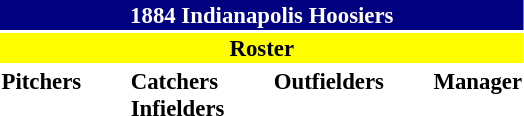<table class="toccolours" style="font-size: 95%;">
<tr>
<th colspan="10" style="background-color: navy; color: white; text-align: center;">1884 Indianapolis Hoosiers</th>
</tr>
<tr>
<td colspan="10" style="background-color: yellow; color: black; text-align: center;"><strong>Roster</strong></td>
</tr>
<tr>
<td valign="top"><strong>Pitchers</strong><br>




</td>
<td width="25px"></td>
<td valign="top"><strong>Catchers</strong><br>






<strong>Infielders</strong>








</td>
<td width="25px"></td>
<td valign="top"><strong>Outfielders</strong><br>











</td>
<td width="25px"></td>
<td valign="top"><strong>Manager</strong><br>
</td>
</tr>
<tr>
</tr>
</table>
